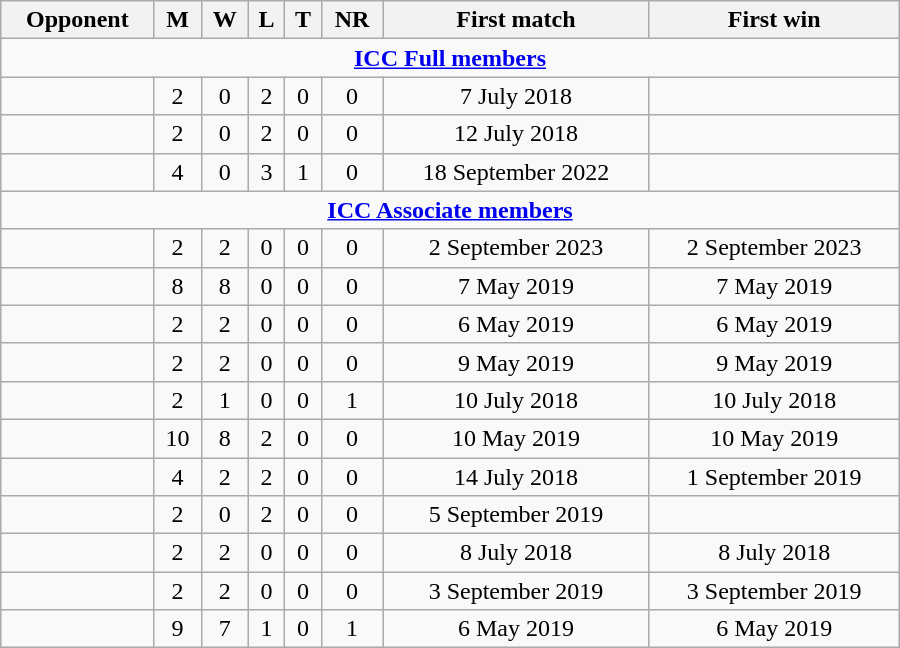<table class="wikitable" style="text-align: center; width: 600px;">
<tr>
<th>Opponent</th>
<th>M</th>
<th>W</th>
<th>L</th>
<th>T</th>
<th>NR</th>
<th>First match</th>
<th>First win</th>
</tr>
<tr>
<td colspan="8" style="text-align: center;"><strong><a href='#'>ICC Full members</a></strong></td>
</tr>
<tr>
<td align=left></td>
<td>2</td>
<td>0</td>
<td>2</td>
<td>0</td>
<td>0</td>
<td>7 July 2018</td>
<td></td>
</tr>
<tr>
<td align=left></td>
<td>2</td>
<td>0</td>
<td>2</td>
<td>0</td>
<td>0</td>
<td>12 July 2018</td>
<td></td>
</tr>
<tr>
<td align=left></td>
<td>4</td>
<td>0</td>
<td>3</td>
<td>1</td>
<td>0</td>
<td>18 September 2022</td>
<td></td>
</tr>
<tr>
<td colspan="8" style="text-align: center;"><strong><a href='#'>ICC Associate members</a></strong></td>
</tr>
<tr>
<td align=left></td>
<td>2</td>
<td>2</td>
<td>0</td>
<td>0</td>
<td>0</td>
<td>2 September 2023</td>
<td>2 September 2023</td>
</tr>
<tr>
<td align=left></td>
<td>8</td>
<td>8</td>
<td>0</td>
<td>0</td>
<td>0</td>
<td>7 May 2019</td>
<td>7 May 2019</td>
</tr>
<tr>
<td align=left></td>
<td>2</td>
<td>2</td>
<td>0</td>
<td>0</td>
<td>0</td>
<td>6 May 2019</td>
<td>6 May 2019</td>
</tr>
<tr>
<td align=left></td>
<td>2</td>
<td>2</td>
<td>0</td>
<td>0</td>
<td>0</td>
<td>9 May 2019</td>
<td>9 May 2019</td>
</tr>
<tr>
<td align=left></td>
<td>2</td>
<td>1</td>
<td>0</td>
<td>0</td>
<td>1</td>
<td>10 July 2018</td>
<td>10 July 2018</td>
</tr>
<tr>
<td align=left></td>
<td>10</td>
<td>8</td>
<td>2</td>
<td>0</td>
<td>0</td>
<td>10 May 2019</td>
<td>10 May 2019</td>
</tr>
<tr>
<td align=left></td>
<td>4</td>
<td>2</td>
<td>2</td>
<td>0</td>
<td>0</td>
<td>14 July 2018</td>
<td>1 September 2019</td>
</tr>
<tr>
<td align=left></td>
<td>2</td>
<td>0</td>
<td>2</td>
<td>0</td>
<td>0</td>
<td>5 September 2019</td>
<td></td>
</tr>
<tr>
<td align=left></td>
<td>2</td>
<td>2</td>
<td>0</td>
<td>0</td>
<td>0</td>
<td>8 July 2018</td>
<td>8 July 2018</td>
</tr>
<tr>
<td align=left></td>
<td>2</td>
<td>2</td>
<td>0</td>
<td>0</td>
<td>0</td>
<td>3 September 2019</td>
<td>3 September 2019</td>
</tr>
<tr>
<td align=left></td>
<td>9</td>
<td>7</td>
<td>1</td>
<td>0</td>
<td>1</td>
<td>6 May 2019</td>
<td>6 May 2019</td>
</tr>
</table>
